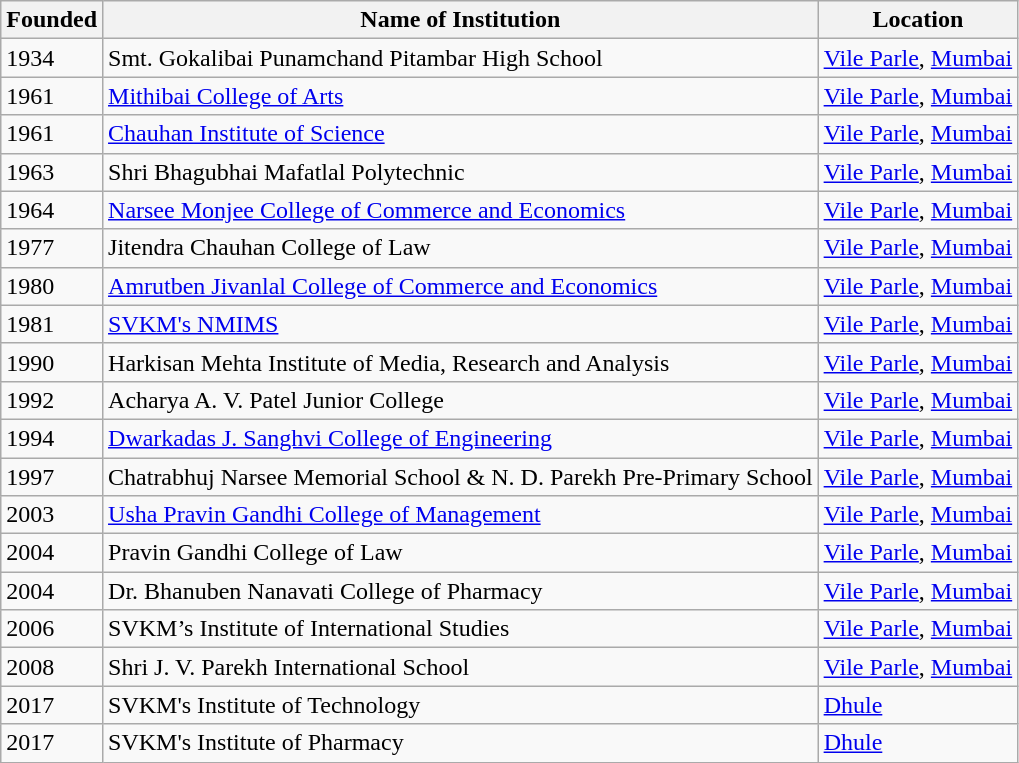<table class = "wikitable sortable">
<tr>
<th>Founded</th>
<th>Name of Institution</th>
<th>Location</th>
</tr>
<tr>
<td>1934</td>
<td>Smt. Gokalibai Punamchand Pitambar High School</td>
<td><a href='#'>Vile Parle</a>, <a href='#'>Mumbai</a></td>
</tr>
<tr>
<td>1961</td>
<td><a href='#'>Mithibai College of Arts</a></td>
<td><a href='#'>Vile Parle</a>, <a href='#'>Mumbai</a></td>
</tr>
<tr>
<td>1961</td>
<td><a href='#'>Chauhan Institute of Science</a></td>
<td><a href='#'>Vile Parle</a>, <a href='#'>Mumbai</a></td>
</tr>
<tr>
<td>1963</td>
<td>Shri Bhagubhai Mafatlal Polytechnic</td>
<td><a href='#'>Vile Parle</a>, <a href='#'>Mumbai</a></td>
</tr>
<tr>
<td>1964</td>
<td><a href='#'>Narsee Monjee College of Commerce and Economics</a></td>
<td><a href='#'>Vile Parle</a>, <a href='#'>Mumbai</a></td>
</tr>
<tr>
<td>1977</td>
<td>Jitendra Chauhan College of Law</td>
<td><a href='#'>Vile Parle</a>, <a href='#'>Mumbai</a></td>
</tr>
<tr>
<td>1980</td>
<td><a href='#'>Amrutben Jivanlal College of Commerce and Economics</a></td>
<td><a href='#'>Vile Parle</a>, <a href='#'>Mumbai</a></td>
</tr>
<tr>
<td>1981</td>
<td><a href='#'>SVKM's NMIMS</a></td>
<td><a href='#'>Vile Parle</a>, <a href='#'>Mumbai</a></td>
</tr>
<tr>
<td>1990</td>
<td>Harkisan Mehta Institute of Media, Research and Analysis</td>
<td><a href='#'>Vile Parle</a>, <a href='#'>Mumbai</a></td>
</tr>
<tr>
<td>1992</td>
<td>Acharya A. V. Patel Junior College</td>
<td><a href='#'>Vile Parle</a>, <a href='#'>Mumbai</a></td>
</tr>
<tr>
<td>1994</td>
<td><a href='#'>Dwarkadas J. Sanghvi College of Engineering</a></td>
<td><a href='#'>Vile Parle</a>, <a href='#'>Mumbai</a></td>
</tr>
<tr>
<td>1997</td>
<td>Chatrabhuj Narsee Memorial School & N. D. Parekh Pre-Primary School</td>
<td><a href='#'>Vile Parle</a>, <a href='#'>Mumbai</a></td>
</tr>
<tr>
<td>2003</td>
<td><a href='#'>Usha Pravin Gandhi College of Management</a></td>
<td><a href='#'>Vile Parle</a>, <a href='#'>Mumbai</a></td>
</tr>
<tr>
<td>2004</td>
<td>Pravin Gandhi College of Law</td>
<td><a href='#'>Vile Parle</a>, <a href='#'>Mumbai</a></td>
</tr>
<tr>
<td>2004</td>
<td>Dr. Bhanuben Nanavati College of Pharmacy</td>
<td><a href='#'>Vile Parle</a>, <a href='#'>Mumbai</a></td>
</tr>
<tr>
<td>2006</td>
<td>SVKM’s Institute of International Studies</td>
<td><a href='#'>Vile Parle</a>, <a href='#'>Mumbai</a></td>
</tr>
<tr>
<td>2008</td>
<td>Shri J. V. Parekh International School</td>
<td><a href='#'>Vile Parle</a>, <a href='#'>Mumbai</a></td>
</tr>
<tr>
<td>2017</td>
<td>SVKM's Institute of Technology</td>
<td><a href='#'>Dhule</a></td>
</tr>
<tr>
<td>2017</td>
<td>SVKM's Institute of Pharmacy</td>
<td><a href='#'>Dhule</a></td>
</tr>
</table>
